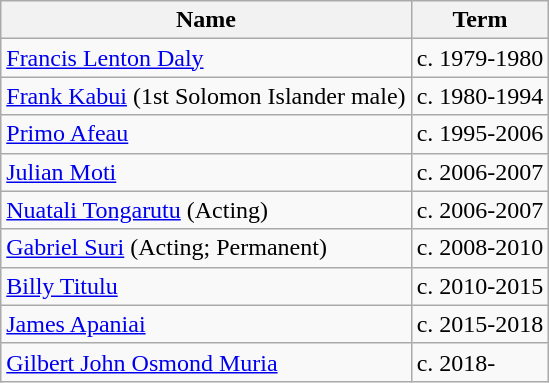<table class="wikitable">
<tr>
<th>Name</th>
<th>Term</th>
</tr>
<tr>
<td><a href='#'>Francis Lenton Daly</a></td>
<td>c. 1979-1980</td>
</tr>
<tr>
<td><a href='#'>Frank Kabui</a> (1st Solomon Islander male)</td>
<td>c. 1980-1994</td>
</tr>
<tr>
<td><a href='#'>Primo Afeau</a></td>
<td>c. 1995-2006</td>
</tr>
<tr>
<td><a href='#'>Julian Moti</a></td>
<td>c. 2006-2007</td>
</tr>
<tr>
<td><a href='#'>Nuatali Tongarutu</a> (Acting)</td>
<td>c. 2006-2007</td>
</tr>
<tr>
<td><a href='#'>Gabriel Suri</a> (Acting; Permanent)</td>
<td>c. 2008-2010</td>
</tr>
<tr>
<td><a href='#'>Billy Titulu</a></td>
<td>c. 2010-2015</td>
</tr>
<tr>
<td><a href='#'>James Apaniai</a></td>
<td>c. 2015-2018</td>
</tr>
<tr>
<td><a href='#'>Gilbert John Osmond Muria</a></td>
<td>c. 2018-</td>
</tr>
</table>
